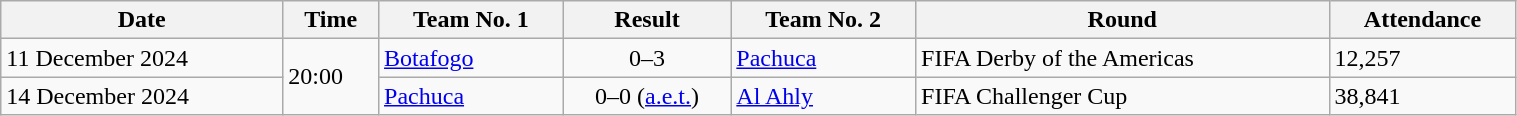<table class="wikitable" style="text-align:left; width:80%;">
<tr>
<th>Date</th>
<th>Time</th>
<th>Team No. 1</th>
<th>Result</th>
<th>Team No. 2</th>
<th>Round</th>
<th>Attendance</th>
</tr>
<tr>
<td>11 December 2024</td>
<td rowspan="2">20:00</td>
<td> <a href='#'>Botafogo</a></td>
<td style="text-align:center;">0–3</td>
<td> <a href='#'>Pachuca</a></td>
<td>FIFA Derby of the Americas</td>
<td>12,257</td>
</tr>
<tr>
<td>14 December 2024</td>
<td> <a href='#'>Pachuca</a></td>
<td style="text-align:center;">0–0 (<a href='#'>a.e.t.</a>)<br></td>
<td> <a href='#'>Al Ahly</a></td>
<td>FIFA Challenger Cup</td>
<td>38,841</td>
</tr>
</table>
